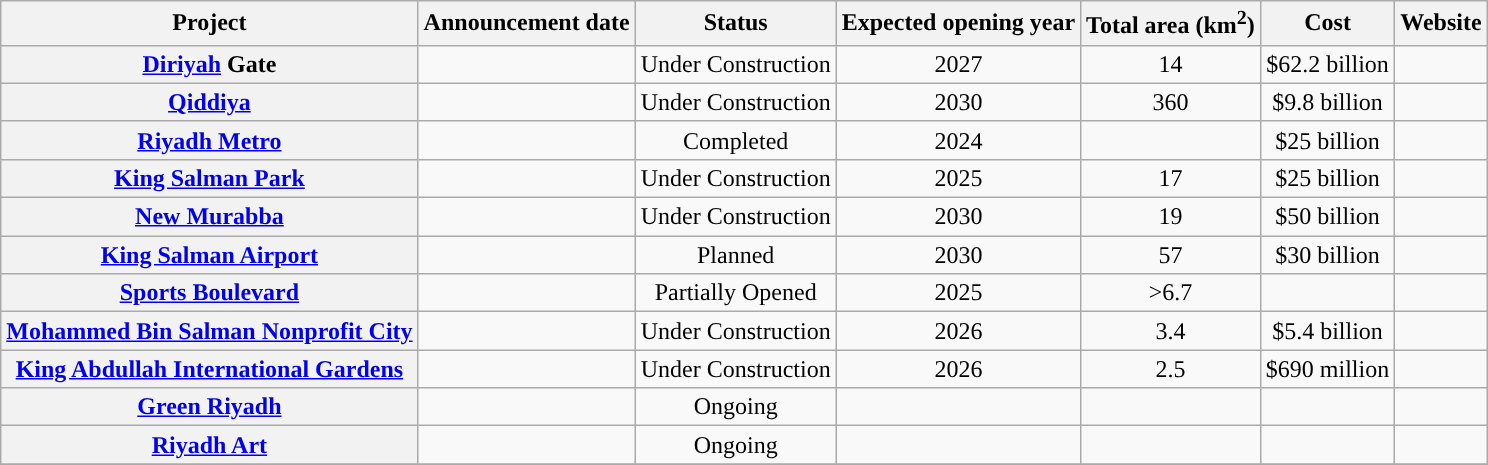<table class="wikitable sortable" style="text-align:center;">
<tr>
<th>Project</th>
<th>Announcement date</th>
<th>Status</th>
<th>Expected opening year</th>
<th>Total area (km<sup>2</sup>)</th>
<th>Cost</th>
<th>Website</th>
</tr>
<tr>
<th><a href='#'>Diriyah</a> Gate</th>
<td></td>
<td>Under Construction</td>
<td>2027</td>
<td>14</td>
<td>$62.2 billion</td>
<td></td>
</tr>
<tr>
<th><a href='#'>Qiddiya</a></th>
<td></td>
<td>Under Construction</td>
<td>2030</td>
<td>360</td>
<td>$9.8 billion</td>
<td></td>
</tr>
<tr>
<th><a href='#'>Riyadh Metro</a></th>
<td></td>
<td>Completed</td>
<td>2024</td>
<td></td>
<td>$25 billion</td>
<td></td>
</tr>
<tr>
<th><a href='#'>King Salman Park</a></th>
<td></td>
<td>Under Construction</td>
<td>2025</td>
<td>17</td>
<td>$25 billion</td>
<td></td>
</tr>
<tr>
<th><a href='#'>New Murabba</a></th>
<td></td>
<td>Under Construction</td>
<td>2030</td>
<td>19</td>
<td>$50 billion</td>
<td></td>
</tr>
<tr>
<th><a href='#'>King Salman Airport</a></th>
<td></td>
<td>Planned</td>
<td>2030</td>
<td>57</td>
<td>$30 billion</td>
<td></td>
</tr>
<tr>
<th><a href='#'>Sports Boulevard</a></th>
<td></td>
<td>Partially Opened</td>
<td>2025</td>
<td>>6.7</td>
<td></td>
<td></td>
</tr>
<tr>
<th><a href='#'>Mohammed Bin Salman Nonprofit City</a></th>
<td></td>
<td>Under Construction</td>
<td>2026</td>
<td>3.4</td>
<td>$5.4 billion</td>
<td></td>
</tr>
<tr>
<th><a href='#'>King Abdullah International Gardens</a></th>
<td></td>
<td>Under Construction</td>
<td>2026</td>
<td>2.5</td>
<td>$690 million</td>
<td></td>
</tr>
<tr>
<th><a href='#'>Green Riyadh</a></th>
<td></td>
<td>Ongoing</td>
<td></td>
<td></td>
<td></td>
<td></td>
</tr>
<tr>
<th><a href='#'>Riyadh Art</a></th>
<td></td>
<td>Ongoing</td>
<td></td>
<td></td>
<td></td>
<td></td>
</tr>
<tr>
</tr>
</table>
